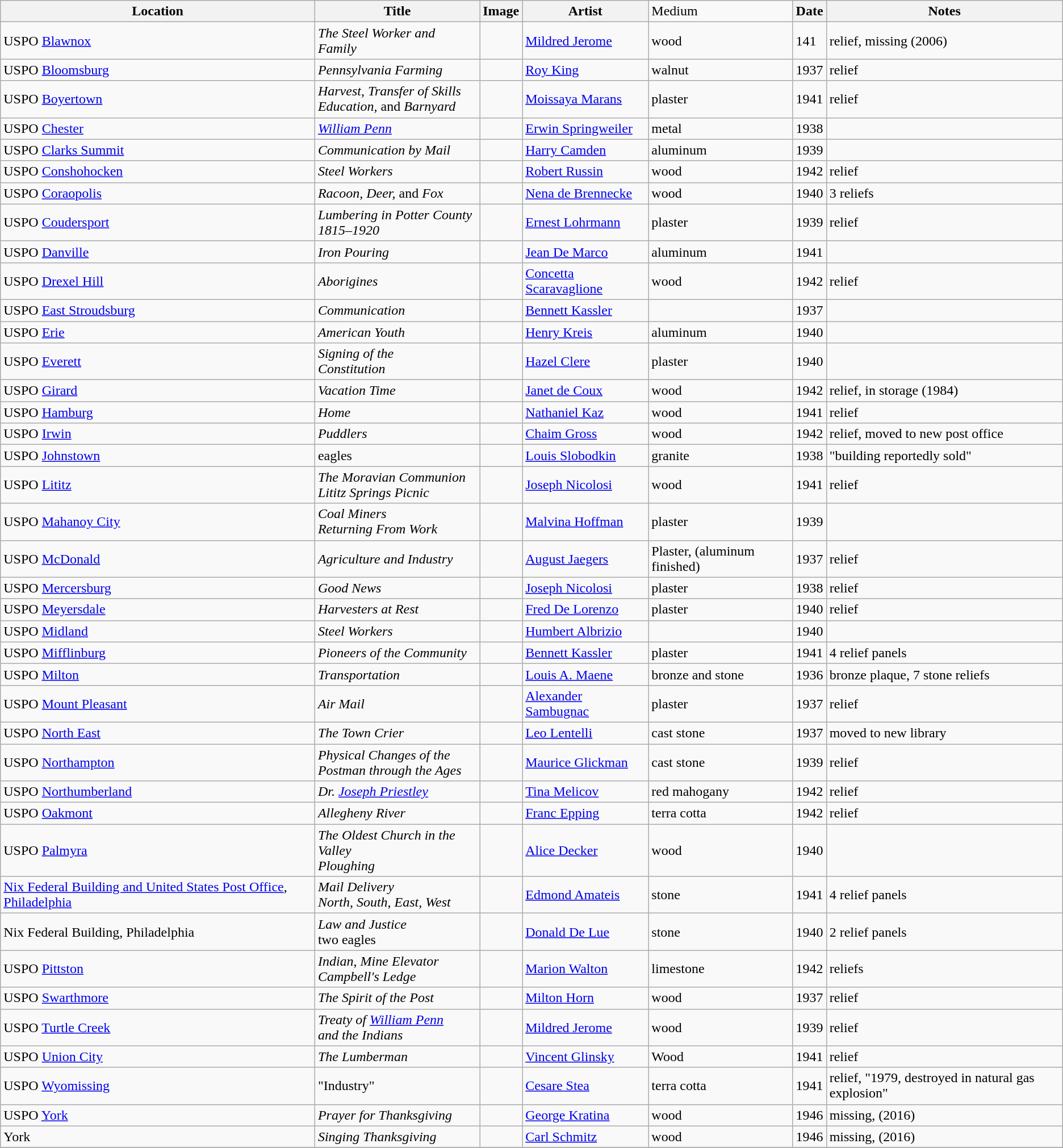<table class="wikitable sortable">
<tr>
<th>Location</th>
<th>Title</th>
<th>Image</th>
<th>Artist</th>
<td>Medium</td>
<th>Date</th>
<th>Notes</th>
</tr>
<tr>
<td>USPO <a href='#'>Blawnox</a></td>
<td><em>The Steel Worker and Family</em></td>
<td></td>
<td><a href='#'>Mildred Jerome</a></td>
<td>wood</td>
<td>141</td>
<td>relief, missing (2006)</td>
</tr>
<tr>
<td>USPO <a href='#'>Bloomsburg</a></td>
<td><em>Pennsylvania Farming</em></td>
<td></td>
<td><a href='#'>Roy King</a></td>
<td>walnut</td>
<td>1937</td>
<td>relief</td>
</tr>
<tr>
<td>USPO <a href='#'>Boyertown</a></td>
<td><em>Harvest,</em> <em>Transfer of Skills</em><br><em>Education,</em> and <em>Barnyard</em></td>
<td></td>
<td><a href='#'>Moissaya Marans</a></td>
<td>plaster</td>
<td>1941</td>
<td>relief</td>
</tr>
<tr>
<td>USPO <a href='#'>Chester</a></td>
<td><em><a href='#'>William Penn</a></em></td>
<td></td>
<td><a href='#'>Erwin Springweiler</a></td>
<td>metal</td>
<td>1938</td>
<td></td>
</tr>
<tr>
<td>USPO <a href='#'>Clarks Summit</a></td>
<td><em>Communication by Mail</em></td>
<td></td>
<td><a href='#'>Harry Camden</a></td>
<td>aluminum</td>
<td>1939</td>
<td></td>
</tr>
<tr>
<td>USPO <a href='#'>Conshohocken</a></td>
<td><em>Steel Workers</em></td>
<td></td>
<td><a href='#'>Robert Russin</a></td>
<td>wood</td>
<td>1942</td>
<td>relief</td>
</tr>
<tr>
<td>USPO <a href='#'>Coraopolis</a></td>
<td><em>Racoon,</em> <em>Deer,</em> and <em>Fox</em></td>
<td></td>
<td><a href='#'>Nena de Brennecke</a></td>
<td>wood</td>
<td>1940</td>
<td>3 reliefs</td>
</tr>
<tr>
<td>USPO <a href='#'>Coudersport</a></td>
<td><em>Lumbering in Potter County<br>1815–1920</em></td>
<td></td>
<td><a href='#'>Ernest Lohrmann</a></td>
<td>plaster</td>
<td>1939</td>
<td>relief</td>
</tr>
<tr>
<td>USPO <a href='#'>Danville</a></td>
<td><em>Iron Pouring</em></td>
<td></td>
<td><a href='#'>Jean De Marco</a></td>
<td>aluminum</td>
<td>1941</td>
<td></td>
</tr>
<tr>
<td>USPO <a href='#'>Drexel Hill</a></td>
<td><em>Aborigines</em></td>
<td></td>
<td><a href='#'>Concetta Scaravaglione</a></td>
<td>wood</td>
<td>1942</td>
<td>relief</td>
</tr>
<tr>
<td>USPO <a href='#'>East Stroudsburg</a></td>
<td><em>Communication</em></td>
<td></td>
<td><a href='#'>Bennett Kassler</a></td>
<td></td>
<td>1937</td>
<td></td>
</tr>
<tr>
<td>USPO <a href='#'>Erie</a></td>
<td><em>American Youth</em></td>
<td></td>
<td><a href='#'>Henry Kreis</a></td>
<td>aluminum</td>
<td>1940</td>
<td></td>
</tr>
<tr>
<td>USPO <a href='#'>Everett</a></td>
<td><em>Signing of the <br>Constitution</em></td>
<td></td>
<td><a href='#'>Hazel Clere</a></td>
<td>plaster</td>
<td>1940</td>
<td></td>
</tr>
<tr>
<td>USPO <a href='#'>Girard</a></td>
<td><em>Vacation Time</em></td>
<td></td>
<td><a href='#'>Janet de Coux</a></td>
<td>wood</td>
<td>1942</td>
<td>relief, in storage (1984)</td>
</tr>
<tr>
<td>USPO <a href='#'>Hamburg</a></td>
<td><em>Home</em></td>
<td></td>
<td><a href='#'>Nathaniel Kaz</a></td>
<td>wood</td>
<td>1941</td>
<td>relief</td>
</tr>
<tr>
<td>USPO <a href='#'>Irwin</a></td>
<td><em>Puddlers</em></td>
<td></td>
<td><a href='#'>Chaim Gross</a></td>
<td>wood</td>
<td>1942</td>
<td>relief, moved to new post office</td>
</tr>
<tr>
<td>USPO <a href='#'>Johnstown</a></td>
<td>eagles</td>
<td></td>
<td><a href='#'>Louis Slobodkin</a></td>
<td>granite</td>
<td>1938</td>
<td>"building reportedly sold"</td>
</tr>
<tr>
<td>USPO <a href='#'>Lititz</a></td>
<td><em>The Moravian Communion</em><br><em>Lititz Springs Picnic</em></td>
<td></td>
<td><a href='#'>Joseph Nicolosi</a></td>
<td>wood</td>
<td>1941</td>
<td>relief</td>
</tr>
<tr>
<td>USPO <a href='#'>Mahanoy City</a></td>
<td><em>Coal Miners</em><br><em>Returning From Work</em></td>
<td></td>
<td><a href='#'>Malvina Hoffman</a></td>
<td>plaster</td>
<td>1939</td>
<td></td>
</tr>
<tr>
<td>USPO <a href='#'>McDonald</a></td>
<td><em>Agriculture and Industry</em></td>
<td></td>
<td><a href='#'>August Jaegers</a></td>
<td>Plaster, (aluminum finished)</td>
<td>1937</td>
<td>relief</td>
</tr>
<tr>
<td>USPO <a href='#'>Mercersburg</a></td>
<td><em>Good News</em></td>
<td></td>
<td><a href='#'>Joseph Nicolosi</a></td>
<td>plaster</td>
<td>1938</td>
<td>relief</td>
</tr>
<tr>
<td>USPO <a href='#'>Meyersdale</a></td>
<td><em>Harvesters at Rest</em></td>
<td></td>
<td><a href='#'>Fred De Lorenzo</a></td>
<td>plaster</td>
<td>1940</td>
<td>relief</td>
</tr>
<tr>
<td>USPO <a href='#'>Midland</a></td>
<td><em>Steel Workers</em></td>
<td></td>
<td><a href='#'>Humbert Albrizio</a></td>
<td></td>
<td>1940</td>
<td></td>
</tr>
<tr>
<td>USPO <a href='#'>Mifflinburg</a></td>
<td><em>Pioneers of the Community</em></td>
<td></td>
<td><a href='#'>Bennett Kassler</a></td>
<td>plaster</td>
<td>1941</td>
<td>4 relief panels</td>
</tr>
<tr>
<td>USPO <a href='#'>Milton</a></td>
<td><em>Transportation</em></td>
<td></td>
<td><a href='#'>Louis A. Maene</a></td>
<td>bronze and stone</td>
<td>1936</td>
<td>bronze plaque, 7 stone reliefs</td>
</tr>
<tr>
<td>USPO <a href='#'>Mount Pleasant</a></td>
<td><em>Air Mail</em></td>
<td></td>
<td><a href='#'>Alexander Sambugnac</a></td>
<td>plaster</td>
<td>1937</td>
<td>relief</td>
</tr>
<tr>
<td>USPO <a href='#'>North East</a></td>
<td><em>The Town Crier</em></td>
<td></td>
<td><a href='#'>Leo Lentelli</a></td>
<td>cast stone</td>
<td>1937</td>
<td>moved to new library</td>
</tr>
<tr>
<td>USPO <a href='#'>Northampton</a></td>
<td><em>Physical Changes of the</em><br><em>Postman through the Ages</em></td>
<td></td>
<td><a href='#'>Maurice Glickman</a></td>
<td>cast stone</td>
<td>1939</td>
<td>relief</td>
</tr>
<tr>
<td>USPO <a href='#'>Northumberland</a></td>
<td><em>Dr. <a href='#'>Joseph Priestley</a></em></td>
<td></td>
<td><a href='#'>Tina Melicov</a></td>
<td>red mahogany</td>
<td>1942</td>
<td>relief</td>
</tr>
<tr>
<td>USPO <a href='#'>Oakmont</a></td>
<td><em>Allegheny River</em></td>
<td></td>
<td><a href='#'>Franc Epping</a></td>
<td>terra cotta</td>
<td>1942</td>
<td>relief</td>
</tr>
<tr>
<td>USPO <a href='#'>Palmyra</a></td>
<td><em>The Oldest Church in the Valley</em><br><em>Ploughing</em></td>
<td></td>
<td><a href='#'>Alice Decker</a></td>
<td>wood</td>
<td>1940</td>
</tr>
<tr reliefs>
<td><a href='#'>Nix Federal Building and United States Post Office</a>, <a href='#'>Philadelphia</a></td>
<td><em>Mail Delivery</em><br><em>North, South, East, West</em></td>
<td></td>
<td><a href='#'>Edmond Amateis</a></td>
<td>stone</td>
<td>1941</td>
<td>4 relief panels</td>
</tr>
<tr>
<td>Nix Federal Building, Philadelphia</td>
<td><em>Law and Justice</em><br>two eagles</td>
<td></td>
<td><a href='#'>Donald De Lue</a></td>
<td>stone</td>
<td>1940</td>
<td>2 relief panels</td>
</tr>
<tr>
<td>USPO <a href='#'>Pittston</a></td>
<td><em>Indian</em>, <em>Mine Elevator</em><br><em>Campbell's Ledge</em></td>
<td></td>
<td><a href='#'>Marion Walton</a></td>
<td>limestone</td>
<td>1942</td>
<td>reliefs</td>
</tr>
<tr>
<td>USPO <a href='#'>Swarthmore</a></td>
<td><em>The Spirit of the Post</em></td>
<td></td>
<td><a href='#'>Milton Horn</a></td>
<td>wood</td>
<td>1937</td>
<td>relief</td>
</tr>
<tr>
<td>USPO <a href='#'>Turtle Creek</a></td>
<td><em>Treaty of <a href='#'>William Penn</a></em><br><em>and the Indians</em></td>
<td></td>
<td><a href='#'>Mildred Jerome</a></td>
<td>wood</td>
<td>1939</td>
<td>relief</td>
</tr>
<tr>
<td>USPO <a href='#'>Union City</a></td>
<td><em>The Lumberman</em></td>
<td></td>
<td><a href='#'>Vincent Glinsky</a></td>
<td>Wood</td>
<td>1941</td>
<td>relief</td>
</tr>
<tr>
<td>USPO <a href='#'>Wyomissing</a></td>
<td>"Industry"</td>
<td></td>
<td><a href='#'>Cesare Stea</a></td>
<td>terra cotta</td>
<td>1941</td>
<td>relief, "1979, destroyed in natural gas explosion"</td>
</tr>
<tr>
<td>USPO <a href='#'>York</a></td>
<td><em>Prayer for Thanksgiving</em></td>
<td></td>
<td><a href='#'>George Kratina</a></td>
<td>wood</td>
<td>1946</td>
<td>missing, (2016)</td>
</tr>
<tr>
<td>York</td>
<td><em>Singing Thanksgiving</em></td>
<td></td>
<td><a href='#'>Carl Schmitz</a></td>
<td>wood</td>
<td>1946</td>
<td>missing, (2016)</td>
</tr>
<tr>
</tr>
</table>
